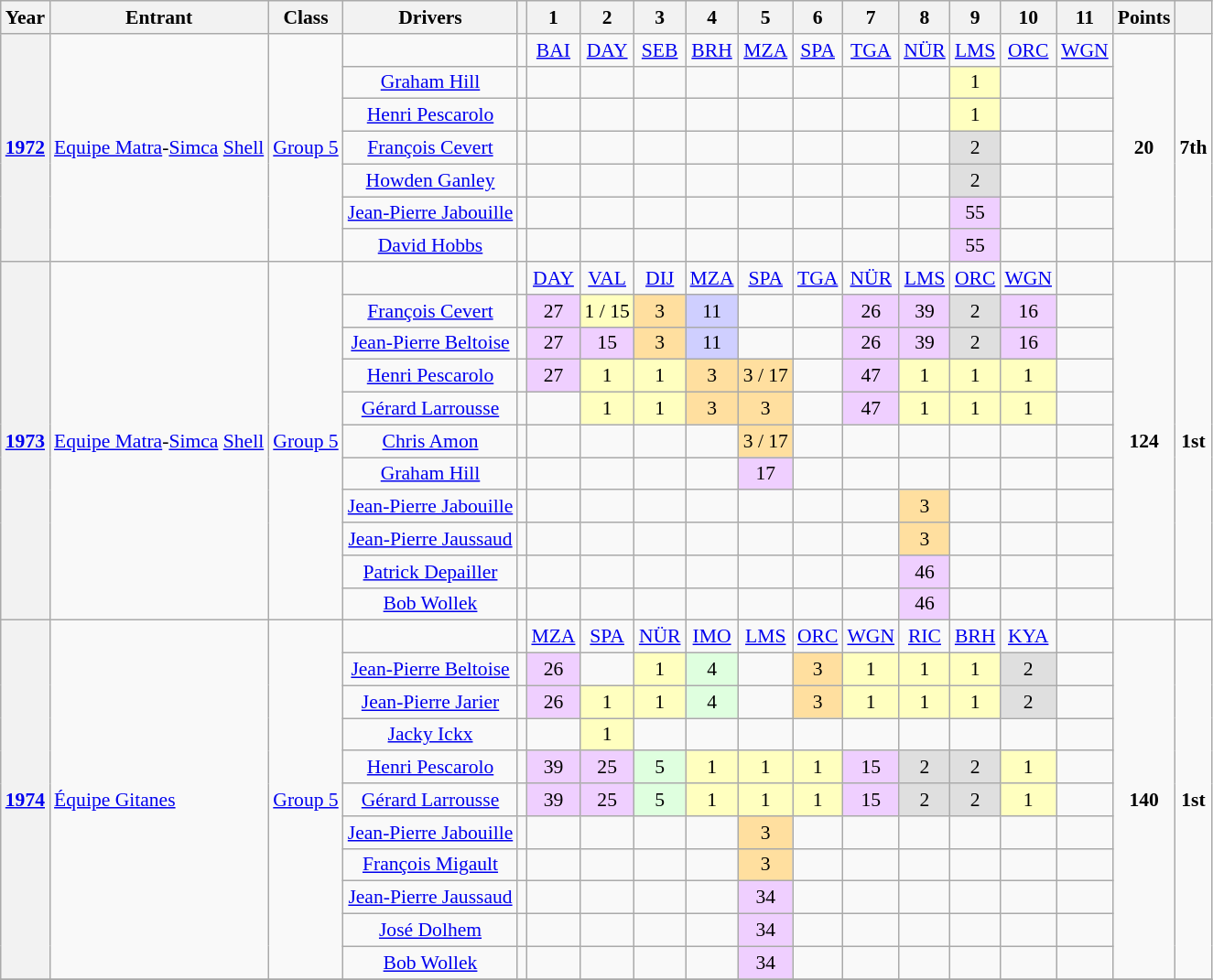<table class="wikitable" style="text-align:center; font-size:90%">
<tr>
<th>Year</th>
<th>Entrant</th>
<th>Class</th>
<th>Drivers</th>
<th></th>
<th>1</th>
<th>2</th>
<th>3</th>
<th>4</th>
<th>5</th>
<th>6</th>
<th>7</th>
<th>8</th>
<th>9</th>
<th>10</th>
<th>11</th>
<th>Points</th>
<th></th>
</tr>
<tr>
<th rowspan="7"><a href='#'>1972</a></th>
<td rowspan="7" align="left"><a href='#'>Equipe Matra</a>-<a href='#'>Simca</a> <a href='#'>Shell</a></td>
<td rowspan="7"><a href='#'>Group 5</a></td>
<td></td>
<td></td>
<td><a href='#'>BAI</a></td>
<td><a href='#'>DAY</a></td>
<td><a href='#'>SEB</a></td>
<td><a href='#'>BRH</a></td>
<td><a href='#'>MZA</a></td>
<td><a href='#'>SPA</a></td>
<td><a href='#'>TGA</a></td>
<td><a href='#'>NÜR</a></td>
<td><a href='#'>LMS</a></td>
<td><a href='#'>ORC</a></td>
<td><a href='#'>WGN</a></td>
<td rowspan="7"><strong>20</strong></td>
<td rowspan="7"><strong>7th</strong></td>
</tr>
<tr>
<td> <a href='#'>Graham Hill</a></td>
<td></td>
<td></td>
<td></td>
<td></td>
<td></td>
<td></td>
<td></td>
<td></td>
<td></td>
<td style="background:#ffffbf;">1</td>
<td></td>
<td></td>
</tr>
<tr>
<td> <a href='#'>Henri Pescarolo</a></td>
<td></td>
<td></td>
<td></td>
<td></td>
<td></td>
<td></td>
<td></td>
<td></td>
<td></td>
<td style="background:#ffffbf;">1</td>
<td></td>
<td></td>
</tr>
<tr>
<td> <a href='#'>François Cevert</a></td>
<td></td>
<td></td>
<td></td>
<td></td>
<td></td>
<td></td>
<td></td>
<td></td>
<td></td>
<td style="background:#dfdfdf;">2</td>
<td></td>
<td></td>
</tr>
<tr>
<td> <a href='#'>Howden Ganley</a></td>
<td></td>
<td></td>
<td></td>
<td></td>
<td></td>
<td></td>
<td></td>
<td></td>
<td></td>
<td style="background:#dfdfdf;">2</td>
<td></td>
<td></td>
</tr>
<tr>
<td> <a href='#'>Jean-Pierre Jabouille</a></td>
<td></td>
<td></td>
<td></td>
<td></td>
<td></td>
<td></td>
<td></td>
<td></td>
<td></td>
<td style="background:#efcfff">55</td>
<td></td>
<td></td>
</tr>
<tr>
<td> <a href='#'>David Hobbs</a></td>
<td></td>
<td></td>
<td></td>
<td></td>
<td></td>
<td></td>
<td></td>
<td></td>
<td></td>
<td style="background:#efcfff">55</td>
<td></td>
<td></td>
</tr>
<tr>
<th rowspan="11"><a href='#'>1973</a></th>
<td rowspan="11" align="left"><a href='#'>Equipe Matra</a>-<a href='#'>Simca</a> <a href='#'>Shell</a></td>
<td rowspan="11"><a href='#'>Group 5</a></td>
<td></td>
<td></td>
<td><a href='#'>DAY</a></td>
<td><a href='#'>VAL</a></td>
<td><a href='#'>DIJ</a></td>
<td><a href='#'>MZA</a></td>
<td><a href='#'>SPA</a></td>
<td><a href='#'>TGA</a></td>
<td><a href='#'>NÜR</a></td>
<td><a href='#'>LMS</a></td>
<td><a href='#'>ORC</a></td>
<td><a href='#'>WGN</a></td>
<td></td>
<td rowspan="11" style=" style="background:#FFFFBF;"><strong>124</strong></td>
<td rowspan="11" style=" style="background:#FFFFBF;"><strong>1st</strong></td>
</tr>
<tr>
<td> <a href='#'>François Cevert</a></td>
<td></td>
<td style="background:#efcfff">27</td>
<td style="background:#ffffbf;">1 / 15</td>
<td style="background:#ffdf9f;">3</td>
<td style="background:#CFCFFF;">11</td>
<td></td>
<td></td>
<td style="background:#efcfff;">26</td>
<td style="background:#efcfff;">39</td>
<td style="background:#dfdfdf;">2</td>
<td style="background:#efcfff">16</td>
<td></td>
</tr>
<tr>
<td> <a href='#'>Jean-Pierre Beltoise</a></td>
<td></td>
<td style="background:#efcfff">27</td>
<td style="background:#efcfff">15</td>
<td style="background:#ffdf9f;">3</td>
<td style="background:#CFCFFF;">11</td>
<td></td>
<td></td>
<td style="background:#efcfff;">26</td>
<td style="background:#efcfff;">39</td>
<td style="background:#dfdfdf;">2</td>
<td style="background:#efcfff">16</td>
<td></td>
</tr>
<tr>
<td> <a href='#'>Henri Pescarolo</a></td>
<td></td>
<td style="background:#efcfff">27</td>
<td style="background:#ffffbf;">1</td>
<td style="background:#ffffbf;">1</td>
<td style="background:#ffdf9f;">3</td>
<td style="background:#ffdf9f;">3 / 17</td>
<td></td>
<td style="background:#efcfff;">47</td>
<td style="background:#ffffbf;">1</td>
<td style="background:#ffffbf;">1</td>
<td style="background:#ffffbf;">1</td>
<td></td>
</tr>
<tr>
<td> <a href='#'>Gérard Larrousse</a></td>
<td></td>
<td></td>
<td style="background:#ffffbf;">1</td>
<td style="background:#ffffbf;">1</td>
<td style="background:#ffdf9f;">3</td>
<td style="background:#ffdf9f;">3</td>
<td></td>
<td style="background:#efcfff;">47</td>
<td style="background:#ffffbf;">1</td>
<td style="background:#ffffbf;">1</td>
<td style="background:#ffffbf;">1</td>
<td></td>
</tr>
<tr>
<td> <a href='#'>Chris Amon</a></td>
<td></td>
<td></td>
<td></td>
<td></td>
<td></td>
<td style="background:#ffdf9f;">3 / 17</td>
<td></td>
<td></td>
<td></td>
<td></td>
<td></td>
<td></td>
</tr>
<tr>
<td> <a href='#'>Graham Hill</a></td>
<td></td>
<td></td>
<td></td>
<td></td>
<td></td>
<td style="background:#efcfff;">17</td>
<td></td>
<td></td>
<td></td>
<td></td>
<td></td>
<td></td>
</tr>
<tr>
<td> <a href='#'>Jean-Pierre Jabouille</a></td>
<td></td>
<td></td>
<td></td>
<td></td>
<td></td>
<td></td>
<td></td>
<td></td>
<td style="background:#ffdf9f;">3</td>
<td></td>
<td></td>
<td></td>
</tr>
<tr>
<td> <a href='#'>Jean-Pierre Jaussaud</a></td>
<td></td>
<td></td>
<td></td>
<td></td>
<td></td>
<td></td>
<td></td>
<td></td>
<td style="background:#ffdf9f;">3</td>
<td></td>
<td></td>
<td></td>
</tr>
<tr>
<td> <a href='#'>Patrick Depailler</a></td>
<td></td>
<td></td>
<td></td>
<td></td>
<td></td>
<td></td>
<td></td>
<td></td>
<td style="background:#efcfff;">46</td>
<td></td>
<td></td>
<td></td>
</tr>
<tr>
<td> <a href='#'>Bob Wollek</a></td>
<td></td>
<td></td>
<td></td>
<td></td>
<td></td>
<td></td>
<td></td>
<td></td>
<td style="background:#efcfff;">46</td>
<td></td>
<td></td>
<td></td>
</tr>
<tr>
<th rowspan="11"><a href='#'>1974</a></th>
<td rowspan="11" align="left"><a href='#'>Équipe Gitanes</a></td>
<td rowspan="11"><a href='#'>Group 5</a></td>
<td></td>
<td></td>
<td><a href='#'>MZA</a></td>
<td><a href='#'>SPA</a></td>
<td><a href='#'>NÜR</a></td>
<td><a href='#'>IMO</a></td>
<td><a href='#'>LMS</a></td>
<td><a href='#'>ORC</a></td>
<td><a href='#'>WGN</a></td>
<td><a href='#'>RIC</a></td>
<td><a href='#'>BRH</a></td>
<td><a href='#'>KYA</a></td>
<td></td>
<td rowspan="11" style=" style="background:#FFFFBF;"><strong>140</strong></td>
<td rowspan="11" style=" style="background:#FFFFBF;"><strong>1st</strong></td>
</tr>
<tr>
<td> <a href='#'>Jean-Pierre Beltoise</a></td>
<td></td>
<td style="background:#efcfff;">26</td>
<td></td>
<td style="background:#ffffbf;">1</td>
<td style="background:#dfffdf;">4</td>
<td></td>
<td style="background:#ffdf9f;">3</td>
<td style="background:#ffffbf;">1</td>
<td style="background:#ffffbf;">1</td>
<td style="background:#ffffbf;">1</td>
<td style="background:#dfdfdf;">2</td>
<td></td>
</tr>
<tr>
<td> <a href='#'>Jean-Pierre Jarier</a></td>
<td></td>
<td style="background:#efcfff;">26</td>
<td style="background:#ffffbf;">1</td>
<td style="background:#ffffbf;">1</td>
<td style="background:#dfffdf;">4</td>
<td></td>
<td style="background:#ffdf9f;">3</td>
<td style="background:#ffffbf;">1</td>
<td style="background:#ffffbf;">1</td>
<td style="background:#ffffbf;">1</td>
<td style="background:#dfdfdf;">2</td>
<td></td>
</tr>
<tr>
<td> <a href='#'>Jacky Ickx</a></td>
<td></td>
<td></td>
<td style="background:#ffffbf;">1</td>
<td></td>
<td></td>
<td></td>
<td></td>
<td></td>
<td></td>
<td></td>
<td></td>
<td></td>
</tr>
<tr>
<td> <a href='#'>Henri Pescarolo</a></td>
<td></td>
<td style="background:#efcfff;">39</td>
<td style="background:#efcfff;">25</td>
<td style="background:#dfffdf;">5</td>
<td style="background:#ffffbf;">1</td>
<td style="background:#ffffbf;">1</td>
<td style="background:#ffffbf;">1</td>
<td style="background:#efcfff;">15</td>
<td style="background:#dfdfdf;">2</td>
<td style="background:#dfdfdf;">2</td>
<td style="background:#ffffbf;">1</td>
<td></td>
</tr>
<tr>
<td> <a href='#'>Gérard Larrousse</a></td>
<td></td>
<td style="background:#efcfff;">39</td>
<td style="background:#efcfff;">25</td>
<td style="background:#dfffdf;">5</td>
<td style="background:#ffffbf;">1</td>
<td style="background:#ffffbf;">1</td>
<td style="background:#ffffbf;">1</td>
<td style="background:#efcfff;">15</td>
<td style="background:#dfdfdf;">2</td>
<td style="background:#dfdfdf;">2</td>
<td style="background:#ffffbf;">1</td>
<td></td>
</tr>
<tr>
<td> <a href='#'>Jean-Pierre Jabouille</a></td>
<td></td>
<td></td>
<td></td>
<td></td>
<td></td>
<td style="background:#ffdf9f;">3</td>
<td></td>
<td></td>
<td></td>
<td></td>
<td></td>
<td></td>
</tr>
<tr>
<td> <a href='#'>François Migault</a></td>
<td></td>
<td></td>
<td></td>
<td></td>
<td></td>
<td style="background:#ffdf9f;">3</td>
<td></td>
<td></td>
<td></td>
<td></td>
<td></td>
<td></td>
</tr>
<tr>
<td> <a href='#'>Jean-Pierre Jaussaud</a></td>
<td></td>
<td></td>
<td></td>
<td></td>
<td></td>
<td style="background:#efcfff;">34</td>
<td></td>
<td></td>
<td></td>
<td></td>
<td></td>
<td></td>
</tr>
<tr>
<td> <a href='#'>José Dolhem</a></td>
<td></td>
<td></td>
<td></td>
<td></td>
<td></td>
<td style="background:#efcfff;">34</td>
<td></td>
<td></td>
<td></td>
<td></td>
<td></td>
<td></td>
</tr>
<tr>
<td> <a href='#'>Bob Wollek</a></td>
<td></td>
<td></td>
<td></td>
<td></td>
<td></td>
<td style="background:#efcfff;">34</td>
<td></td>
<td></td>
<td></td>
<td></td>
<td></td>
<td></td>
</tr>
<tr>
</tr>
</table>
